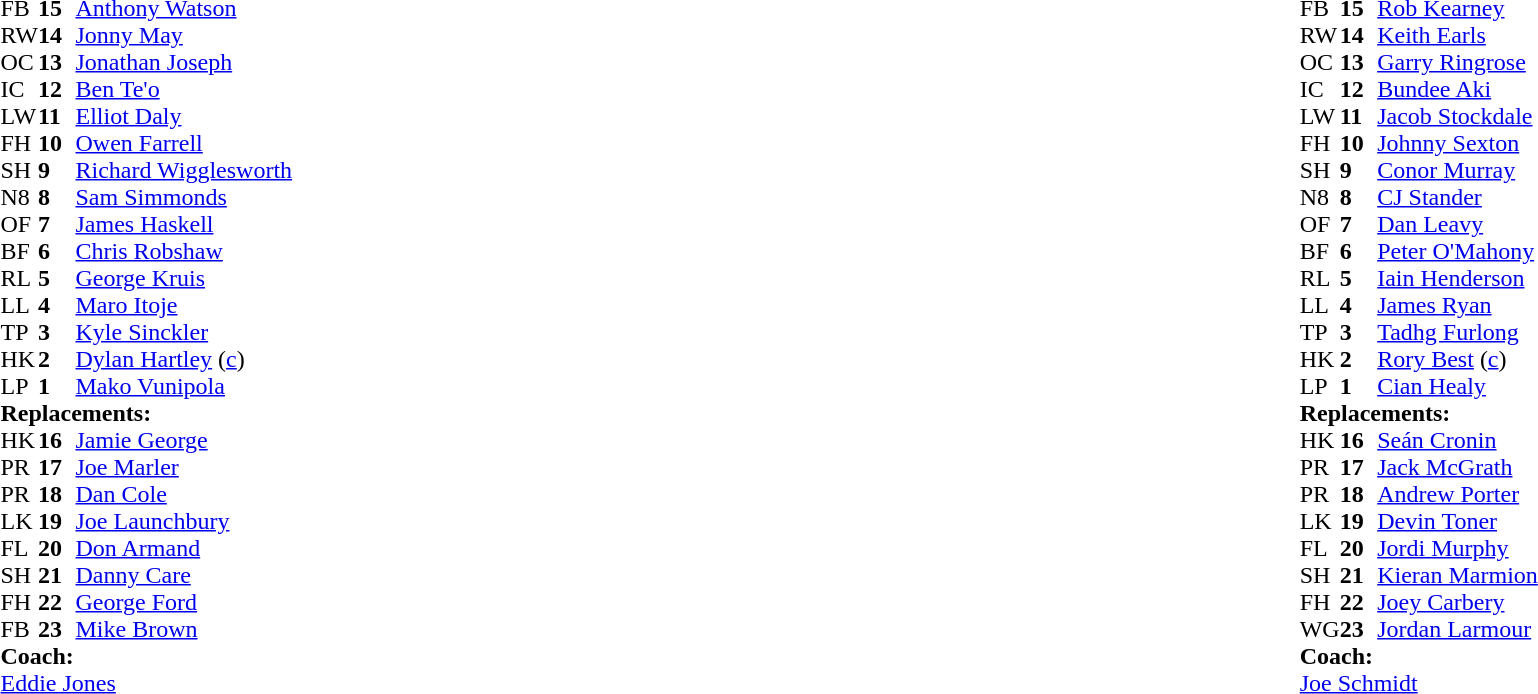<table style="width:100%">
<tr>
<td style="vertical-align:top; width:50%"><br><table cellspacing="0" cellpadding="0">
<tr>
<th width="25"></th>
<th width="25"></th>
</tr>
<tr>
<td>FB</td>
<td><strong>15</strong></td>
<td><a href='#'>Anthony Watson</a></td>
<td></td>
<td></td>
</tr>
<tr>
<td>RW</td>
<td><strong>14</strong></td>
<td><a href='#'>Jonny May</a></td>
</tr>
<tr>
<td>OC</td>
<td><strong>13</strong></td>
<td><a href='#'>Jonathan Joseph</a></td>
<td></td>
<td></td>
</tr>
<tr>
<td>IC</td>
<td><strong>12</strong></td>
<td><a href='#'>Ben Te'o</a></td>
</tr>
<tr>
<td>LW</td>
<td><strong>11</strong></td>
<td><a href='#'>Elliot Daly</a></td>
</tr>
<tr>
<td>FH</td>
<td><strong>10</strong></td>
<td><a href='#'>Owen Farrell</a></td>
</tr>
<tr>
<td>SH</td>
<td><strong>9</strong></td>
<td><a href='#'>Richard Wigglesworth</a></td>
<td></td>
<td></td>
</tr>
<tr>
<td>N8</td>
<td><strong>8</strong></td>
<td><a href='#'>Sam Simmonds</a></td>
<td></td>
<td></td>
</tr>
<tr>
<td>OF</td>
<td><strong>7</strong></td>
<td><a href='#'>James Haskell</a></td>
</tr>
<tr>
<td>BF</td>
<td><strong>6</strong></td>
<td><a href='#'>Chris Robshaw</a></td>
</tr>
<tr>
<td>RL</td>
<td><strong>5</strong></td>
<td><a href='#'>George Kruis</a></td>
<td></td>
<td></td>
</tr>
<tr>
<td>LL</td>
<td><strong>4</strong></td>
<td><a href='#'>Maro Itoje</a></td>
</tr>
<tr>
<td>TP</td>
<td><strong>3</strong></td>
<td><a href='#'>Kyle Sinckler</a></td>
<td></td>
<td></td>
</tr>
<tr>
<td>HK</td>
<td><strong>2</strong></td>
<td><a href='#'>Dylan Hartley</a> (<a href='#'>c</a>)</td>
<td></td>
<td></td>
</tr>
<tr>
<td>LP</td>
<td><strong>1</strong></td>
<td><a href='#'>Mako Vunipola</a></td>
<td></td>
<td></td>
</tr>
<tr>
<td colspan=3><strong>Replacements:</strong></td>
</tr>
<tr>
<td>HK</td>
<td><strong>16</strong></td>
<td><a href='#'>Jamie George</a></td>
<td></td>
<td></td>
</tr>
<tr>
<td>PR</td>
<td><strong>17</strong></td>
<td><a href='#'>Joe Marler</a></td>
<td></td>
<td></td>
</tr>
<tr>
<td>PR</td>
<td><strong>18</strong></td>
<td><a href='#'>Dan Cole</a></td>
<td></td>
<td></td>
</tr>
<tr>
<td>LK</td>
<td><strong>19</strong></td>
<td><a href='#'>Joe Launchbury</a></td>
<td></td>
<td></td>
</tr>
<tr>
<td>FL</td>
<td><strong>20</strong></td>
<td><a href='#'>Don Armand</a></td>
<td></td>
<td></td>
</tr>
<tr>
<td>SH</td>
<td><strong>21</strong></td>
<td><a href='#'>Danny Care</a></td>
<td></td>
<td></td>
</tr>
<tr>
<td>FH</td>
<td><strong>22</strong></td>
<td><a href='#'>George Ford</a></td>
<td></td>
<td></td>
</tr>
<tr>
<td>FB</td>
<td><strong>23</strong></td>
<td><a href='#'>Mike Brown</a></td>
<td></td>
<td></td>
</tr>
<tr>
<td colspan=3><strong>Coach:</strong></td>
</tr>
<tr>
<td colspan="4"><a href='#'>Eddie Jones</a></td>
</tr>
</table>
</td>
<td style="vertical-align:top"></td>
<td style="vertical-align:top; width:50%"><br><table cellspacing="0" cellpadding="0" style="margin:auto">
<tr>
<th width="25"></th>
<th width="25"></th>
</tr>
<tr>
<td>FB</td>
<td><strong>15</strong></td>
<td><a href='#'>Rob Kearney</a></td>
</tr>
<tr>
<td>RW</td>
<td><strong>14</strong></td>
<td><a href='#'>Keith Earls</a></td>
<td></td>
<td></td>
</tr>
<tr>
<td>OC</td>
<td><strong>13</strong></td>
<td><a href='#'>Garry Ringrose</a></td>
</tr>
<tr>
<td>IC</td>
<td><strong>12</strong></td>
<td><a href='#'>Bundee Aki</a></td>
<td></td>
<td></td>
</tr>
<tr>
<td>LW</td>
<td><strong>11</strong></td>
<td><a href='#'>Jacob Stockdale</a></td>
</tr>
<tr>
<td>FH</td>
<td><strong>10</strong></td>
<td><a href='#'>Johnny Sexton</a></td>
<td></td>
<td></td>
<td></td>
<td></td>
</tr>
<tr>
<td>SH</td>
<td><strong>9</strong></td>
<td><a href='#'>Conor Murray</a></td>
</tr>
<tr>
<td>N8</td>
<td><strong>8</strong></td>
<td><a href='#'>CJ Stander</a></td>
</tr>
<tr>
<td>OF</td>
<td><strong>7</strong></td>
<td><a href='#'>Dan Leavy</a></td>
</tr>
<tr>
<td>BF</td>
<td><strong>6</strong></td>
<td><a href='#'>Peter O'Mahony</a></td>
<td></td>
<td></td>
</tr>
<tr>
<td>RL</td>
<td><strong>5</strong></td>
<td><a href='#'>Iain Henderson</a></td>
</tr>
<tr>
<td>LL</td>
<td><strong>4</strong></td>
<td><a href='#'>James Ryan</a></td>
<td></td>
<td></td>
</tr>
<tr>
<td>TP</td>
<td><strong>3</strong></td>
<td><a href='#'>Tadhg Furlong</a></td>
<td></td>
<td></td>
</tr>
<tr>
<td>HK</td>
<td><strong>2</strong></td>
<td><a href='#'>Rory Best</a> (<a href='#'>c</a>)</td>
<td></td>
<td></td>
</tr>
<tr>
<td>LP</td>
<td><strong>1</strong></td>
<td><a href='#'>Cian Healy</a></td>
<td></td>
<td></td>
</tr>
<tr>
<td colspan=3><strong>Replacements:</strong></td>
</tr>
<tr>
<td>HK</td>
<td><strong>16</strong></td>
<td><a href='#'>Seán Cronin</a></td>
<td></td>
<td></td>
</tr>
<tr>
<td>PR</td>
<td><strong>17</strong></td>
<td><a href='#'>Jack McGrath</a></td>
<td></td>
<td></td>
</tr>
<tr>
<td>PR</td>
<td><strong>18</strong></td>
<td><a href='#'>Andrew Porter</a></td>
<td></td>
<td></td>
</tr>
<tr>
<td>LK</td>
<td><strong>19</strong></td>
<td><a href='#'>Devin Toner</a></td>
<td></td>
<td></td>
</tr>
<tr>
<td>FL</td>
<td><strong>20</strong></td>
<td><a href='#'>Jordi Murphy</a></td>
<td></td>
<td></td>
</tr>
<tr>
<td>SH</td>
<td><strong>21</strong></td>
<td><a href='#'>Kieran Marmion</a></td>
<td></td>
<td></td>
</tr>
<tr>
<td>FH</td>
<td><strong>22</strong></td>
<td><a href='#'>Joey Carbery</a></td>
<td></td>
<td></td>
<td></td>
<td></td>
</tr>
<tr>
<td>WG</td>
<td><strong>23</strong></td>
<td><a href='#'>Jordan Larmour</a></td>
<td></td>
<td></td>
</tr>
<tr>
<td colspan=3><strong>Coach:</strong></td>
</tr>
<tr>
<td colspan="4"><a href='#'>Joe Schmidt</a></td>
</tr>
</table>
</td>
</tr>
</table>
